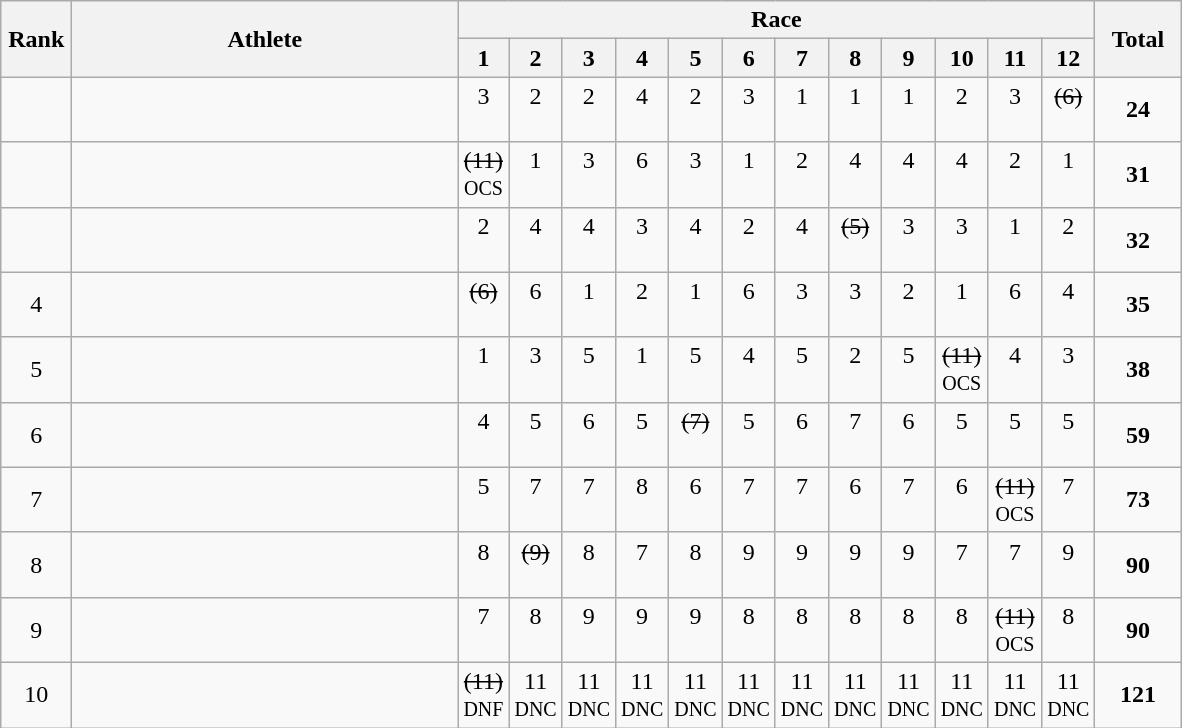<table | class="wikitable" style="text-align:center">
<tr>
<th rowspan="2" width=40>Rank</th>
<th rowspan="2" width=250>Athlete</th>
<th colspan="12">Race</th>
<th rowspan="2" width=50>Total</th>
</tr>
<tr>
<th width=25>1</th>
<th width=25>2</th>
<th width=25>3</th>
<th width=25>4</th>
<th width=25>5</th>
<th width=25>6</th>
<th width=25>7</th>
<th width=25>8</th>
<th width=25>9</th>
<th width=25>10</th>
<th width=25>11</th>
<th width=25>12</th>
</tr>
<tr>
<td></td>
<td align=left></td>
<td>3<br> </td>
<td>2<br> </td>
<td>2<br> </td>
<td>4<br> </td>
<td>2<br> </td>
<td>3<br> </td>
<td>1<br> </td>
<td>1<br> </td>
<td>1<br> </td>
<td>2<br> </td>
<td>3<br> </td>
<td><s>(6)</s><br> </td>
<td><strong>24</strong></td>
</tr>
<tr>
<td></td>
<td align=left></td>
<td><s>(11)</s><br><small>OCS</small></td>
<td>1<br> </td>
<td>3<br> </td>
<td>6<br> </td>
<td>3<br> </td>
<td>1<br> </td>
<td>2<br> </td>
<td>4<br> </td>
<td>4<br> </td>
<td>4<br> </td>
<td>2<br> </td>
<td>1<br> </td>
<td><strong>31</strong></td>
</tr>
<tr>
<td></td>
<td align=left></td>
<td>2<br> </td>
<td>4<br> </td>
<td>4<br> </td>
<td>3<br> </td>
<td>4<br> </td>
<td>2<br> </td>
<td>4<br> </td>
<td><s>(5)</s><br> </td>
<td>3<br> </td>
<td>3<br> </td>
<td>1<br> </td>
<td>2<br> </td>
<td><strong>32</strong></td>
</tr>
<tr>
<td>4</td>
<td align=left></td>
<td><s>(6)</s><br> </td>
<td>6<br> </td>
<td>1<br> </td>
<td>2<br> </td>
<td>1<br> </td>
<td>6<br> </td>
<td>3<br> </td>
<td>3<br> </td>
<td>2<br> </td>
<td>1<br> </td>
<td>6<br> </td>
<td>4<br> </td>
<td><strong>35</strong></td>
</tr>
<tr>
<td>5</td>
<td align=left></td>
<td>1<br> </td>
<td>3<br> </td>
<td>5<br> </td>
<td>1<br> </td>
<td>5<br> </td>
<td>4<br> </td>
<td>5<br> </td>
<td>2<br> </td>
<td>5<br> </td>
<td><s>(11)</s><br><small>OCS</small></td>
<td>4<br> </td>
<td>3<br> </td>
<td><strong>38</strong></td>
</tr>
<tr>
<td>6</td>
<td align=left></td>
<td>4<br> </td>
<td>5<br> </td>
<td>6<br> </td>
<td>5<br> </td>
<td><s>(7)</s><br> </td>
<td>5<br> </td>
<td>6<br> </td>
<td>7<br> </td>
<td>6<br> </td>
<td>5<br> </td>
<td>5<br> </td>
<td>5<br> </td>
<td><strong>59</strong></td>
</tr>
<tr>
<td>7</td>
<td align=left></td>
<td>5<br> </td>
<td>7<br> </td>
<td>7<br> </td>
<td>8<br> </td>
<td>6<br> </td>
<td>7<br> </td>
<td>7<br> </td>
<td>6<br> </td>
<td>7<br> </td>
<td>6<br> </td>
<td><s>(11)</s><br><small>OCS</small></td>
<td>7<br> </td>
<td><strong>73</strong></td>
</tr>
<tr>
<td>8</td>
<td align=left></td>
<td>8<br> </td>
<td><s>(9)</s><br> </td>
<td>8<br> </td>
<td>7<br> </td>
<td>8<br> </td>
<td>9<br> </td>
<td>9<br> </td>
<td>9<br> </td>
<td>9<br> </td>
<td>7<br> </td>
<td>7<br> </td>
<td>9<br> </td>
<td><strong>90</strong></td>
</tr>
<tr>
<td>9</td>
<td align=left></td>
<td>7<br> </td>
<td>8<br> </td>
<td>9<br> </td>
<td>9<br> </td>
<td>9<br> </td>
<td>8<br> </td>
<td>8<br> </td>
<td>8<br> </td>
<td>8<br> </td>
<td>8<br> </td>
<td><s>(11)</s><br><small>OCS</small></td>
<td>8<br> </td>
<td><strong>90</strong></td>
</tr>
<tr>
<td>10</td>
<td align=left></td>
<td><s>(11)</s><br><small>DNF</small></td>
<td>11<br><small>DNC</small></td>
<td>11<br><small>DNC</small></td>
<td>11<br><small>DNC</small></td>
<td>11<br><small>DNC</small></td>
<td>11<br><small>DNC</small></td>
<td>11<br><small>DNC</small></td>
<td>11<br><small>DNC</small></td>
<td>11<br><small>DNC</small></td>
<td>11<br><small>DNC</small></td>
<td>11<br><small>DNC</small></td>
<td>11<br><small>DNC</small></td>
<td><strong>121</strong></td>
</tr>
</table>
